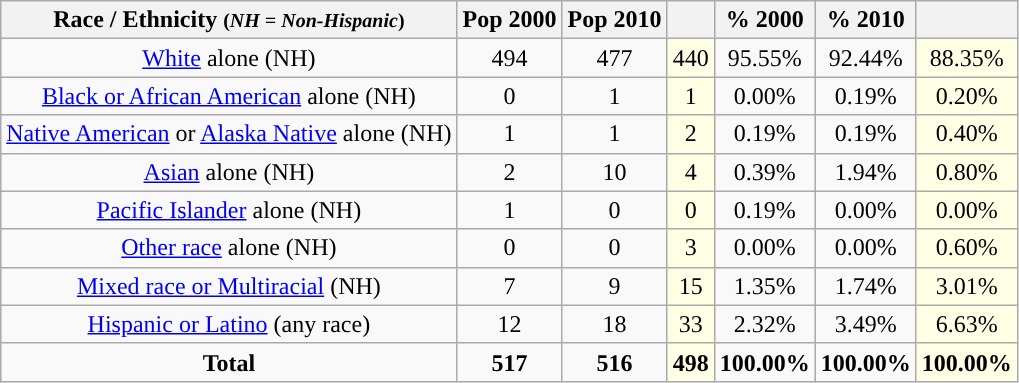<table class="wikitable" style="text-align:center;">
<tr>
<th>Race / Ethnicity <small>(<em>NH = Non-Hispanic</em>)</small></th>
<th>Pop 2000</th>
<th>Pop 2010</th>
<th></th>
<th>% 2000</th>
<th>% 2010</th>
<th></th>
</tr>
<tr>
<td><a href='#'>White</a> alone (NH)</td>
<td>494</td>
<td>477</td>
<td style='background: #ffffe6;'>440</td>
<td>95.55%</td>
<td>92.44%</td>
<td style='background: #ffffe6;'>88.35%</td>
</tr>
<tr>
<td><a href='#'>Black or African American</a> alone (NH)</td>
<td>0</td>
<td>1</td>
<td style='background: #ffffe6;'>1</td>
<td>0.00%</td>
<td>0.19%</td>
<td style='background: #ffffe6;'>0.20%</td>
</tr>
<tr>
<td><a href='#'>Native American</a> or <a href='#'>Alaska Native</a> alone (NH)</td>
<td>1</td>
<td>1</td>
<td style='background: #ffffe6;'>2</td>
<td>0.19%</td>
<td>0.19%</td>
<td style='background: #ffffe6;'>0.40%</td>
</tr>
<tr>
<td><a href='#'>Asian</a> alone (NH)</td>
<td>2</td>
<td>10</td>
<td style='background: #ffffe6;'>4</td>
<td>0.39%</td>
<td>1.94%</td>
<td style='background: #ffffe6;'>0.80%</td>
</tr>
<tr>
<td><a href='#'>Pacific Islander</a> alone (NH)</td>
<td>1</td>
<td>0</td>
<td style='background: #ffffe6;'>0</td>
<td>0.19%</td>
<td>0.00%</td>
<td style='background: #ffffe6;'>0.00%</td>
</tr>
<tr>
<td><a href='#'>Other race</a> alone (NH)</td>
<td>0</td>
<td>0</td>
<td style='background: #ffffe6;'>3</td>
<td>0.00%</td>
<td>0.00%</td>
<td style='background: #ffffe6;'>0.60%</td>
</tr>
<tr>
<td><a href='#'>Mixed race or Multiracial</a> (NH)</td>
<td>7</td>
<td>9</td>
<td style='background: #ffffe6;'>15</td>
<td>1.35%</td>
<td>1.74%</td>
<td style='background: #ffffe6;'>3.01%</td>
</tr>
<tr>
<td><a href='#'>Hispanic or Latino</a> (any race)</td>
<td>12</td>
<td>18</td>
<td style='background: #ffffe6;'>33</td>
<td>2.32%</td>
<td>3.49%</td>
<td style='background: #ffffe6;'>6.63%</td>
</tr>
<tr>
<td><strong>Total</strong></td>
<td><strong>517</strong></td>
<td><strong>516</strong></td>
<td style='background: #ffffe6;'><strong>498</strong></td>
<td><strong>100.00%</strong></td>
<td><strong>100.00%</strong></td>
<td style='background: #ffffe6;'><strong>100.00%</strong></td>
</tr>
</table>
